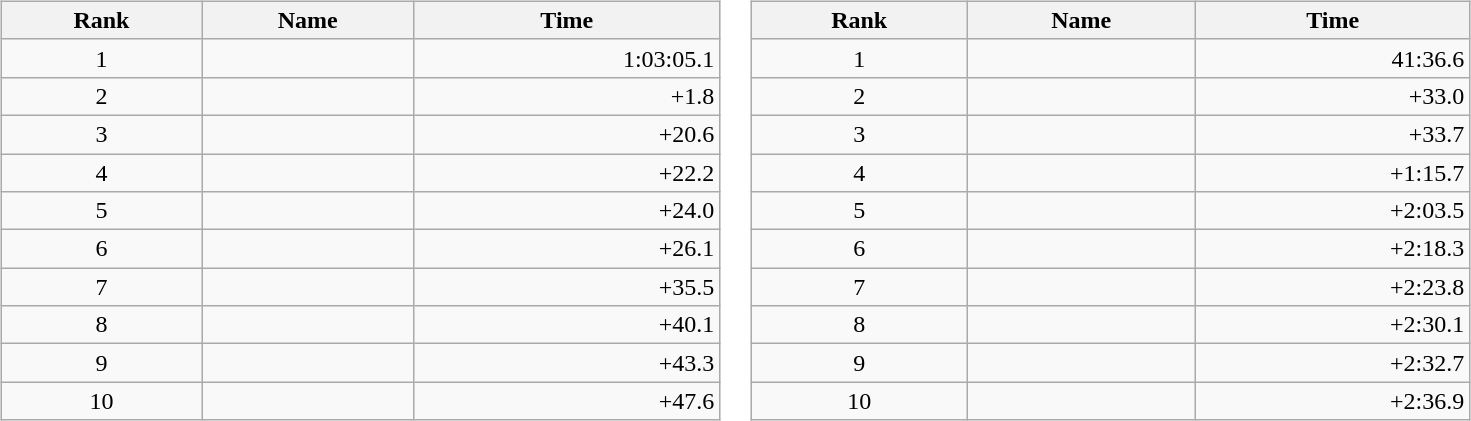<table border="0">
<tr>
<td valign="top"><br><table class="wikitable" style="width:30em;margin-bottom:0;">
<tr>
<th>Rank</th>
<th>Name</th>
<th>Time</th>
</tr>
<tr>
<td style="text-align:center;">1</td>
<td></td>
<td align="right">1:03:05.1</td>
</tr>
<tr>
<td style="text-align:center;">2</td>
<td></td>
<td align="right">+1.8</td>
</tr>
<tr>
<td style="text-align:center;">3</td>
<td></td>
<td align="right">+20.6</td>
</tr>
<tr>
<td style="text-align:center;">4</td>
<td></td>
<td align="right">+22.2</td>
</tr>
<tr>
<td style="text-align:center;">5</td>
<td></td>
<td align="right">+24.0</td>
</tr>
<tr>
<td style="text-align:center;">6</td>
<td></td>
<td align="right">+26.1</td>
</tr>
<tr>
<td style="text-align:center;">7</td>
<td></td>
<td align="right">+35.5</td>
</tr>
<tr>
<td style="text-align:center;">8</td>
<td></td>
<td align="right">+40.1</td>
</tr>
<tr>
<td style="text-align:center;">9</td>
<td></td>
<td align="right">+43.3</td>
</tr>
<tr>
<td style="text-align:center;">10</td>
<td></td>
<td align="right">+47.6</td>
</tr>
</table>
</td>
<td valign="top"><br><table class="wikitable" style="width:30em;margin-bottom:0;">
<tr>
<th>Rank</th>
<th>Name</th>
<th>Time</th>
</tr>
<tr>
<td style="text-align:center;">1</td>
<td></td>
<td align="right">41:36.6</td>
</tr>
<tr>
<td style="text-align:center;">2</td>
<td></td>
<td align="right">+33.0</td>
</tr>
<tr>
<td style="text-align:center;">3</td>
<td></td>
<td align="right">+33.7</td>
</tr>
<tr>
<td style="text-align:center;">4</td>
<td></td>
<td align="right">+1:15.7</td>
</tr>
<tr>
<td style="text-align:center;">5</td>
<td></td>
<td align="right">+2:03.5</td>
</tr>
<tr>
<td style="text-align:center;">6</td>
<td></td>
<td align="right">+2:18.3</td>
</tr>
<tr>
<td style="text-align:center;">7</td>
<td></td>
<td align="right">+2:23.8</td>
</tr>
<tr>
<td style="text-align:center;">8</td>
<td></td>
<td align="right">+2:30.1</td>
</tr>
<tr>
<td style="text-align:center;">9</td>
<td></td>
<td align="right">+2:32.7</td>
</tr>
<tr>
<td style="text-align:center;">10</td>
<td></td>
<td align="right">+2:36.9</td>
</tr>
</table>
</td>
</tr>
</table>
